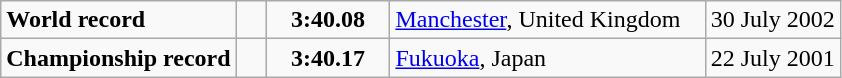<table class="wikitable">
<tr>
<td><strong>World record</strong></td>
<td style="padding-right:1em"></td>
<td style="text-align:center;padding-left:1em; padding-right:1em;"><strong>3:40.08</strong></td>
<td style="padding-right:1em"><a href='#'>Manchester</a>, United Kingdom</td>
<td align=right>30 July 2002</td>
</tr>
<tr>
<td><strong>Championship record</strong></td>
<td style="padding-right:1em"></td>
<td style="text-align:center;padding-left:1em; padding-right:1em;"><strong>3:40.17</strong></td>
<td style="padding-right:1em"><a href='#'>Fukuoka</a>, Japan</td>
<td align=right>22 July 2001</td>
</tr>
</table>
